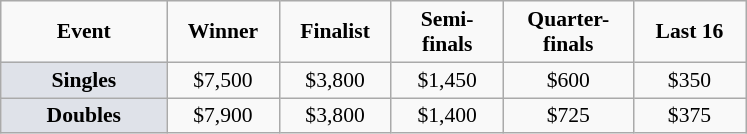<table class="wikitable" style="font-size:90%; text-align:center">
<tr>
<td width="104px"><strong>Event</strong></td>
<td width="68px"><strong>Winner</strong></td>
<td width="68px"><strong>Finalist</strong></td>
<td width="68px"><strong>Semi-finals</strong></td>
<td width="80px"><strong>Quarter-finals</strong></td>
<td width="68px"><strong>Last 16</strong></td>
</tr>
<tr>
<td bgcolor="#dfe2e9"><strong>Singles</strong></td>
<td>$7,500</td>
<td>$3,800</td>
<td>$1,450</td>
<td>$600</td>
<td>$350</td>
</tr>
<tr>
<td bgcolor="#dfe2e9"><strong>Doubles</strong></td>
<td>$7,900</td>
<td>$3,800</td>
<td>$1,400</td>
<td>$725</td>
<td>$375</td>
</tr>
</table>
